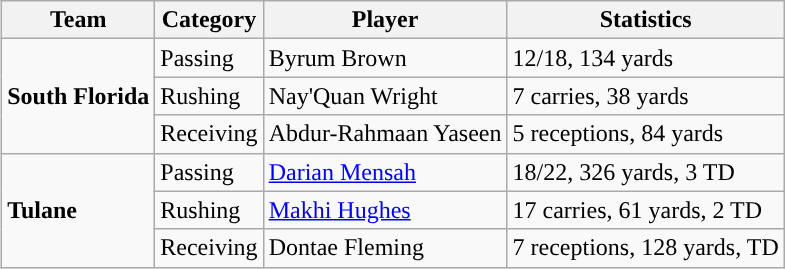<table class="wikitable" style="float: right;">
<tr>
<th>Team</th>
<th>Category</th>
<th>Player</th>
<th>Statistics</th>
</tr>
<tr>
<td rowspan=3><strong>South Florida</strong></td>
<td>Passing</td>
<td>Byrum Brown</td>
<td>12/18, 134 yards</td>
</tr>
<tr>
<td>Rushing</td>
<td>Nay'Quan Wright</td>
<td>7 carries, 38 yards</td>
</tr>
<tr>
<td>Receiving</td>
<td>Abdur-Rahmaan Yaseen</td>
<td>5 receptions, 84 yards</td>
</tr>
<tr>
<td rowspan=3><strong>Tulane</strong></td>
<td>Passing</td>
<td><a href='#'>Darian Mensah</a></td>
<td>18/22, 326 yards, 3 TD</td>
</tr>
<tr>
<td>Rushing</td>
<td><a href='#'>Makhi Hughes</a></td>
<td>17 carries, 61 yards, 2 TD</td>
</tr>
<tr>
<td>Receiving</td>
<td>Dontae Fleming</td>
<td>7 receptions, 128 yards, TD</td>
</tr>
</table>
